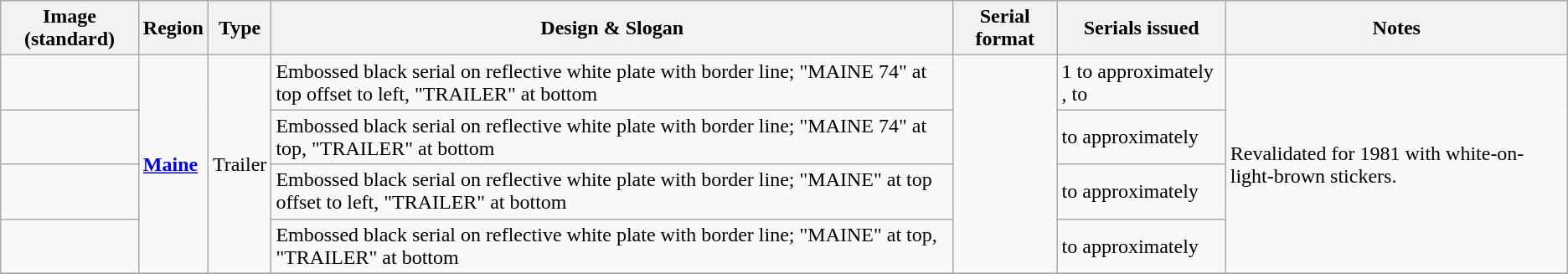<table class="wikitable">
<tr>
<th>Image (standard)</th>
<th>Region</th>
<th>Type</th>
<th>Design & Slogan</th>
<th>Serial format</th>
<th>Serials issued</th>
<th>Notes</th>
</tr>
<tr>
<td></td>
<td rowspan="4"><a href='#'><strong>Maine</strong></a></td>
<td rowspan="4">Trailer</td>
<td>Embossed black serial on reflective white plate with border line; "MAINE 74" at top offset to left, "TRAILER" at bottom</td>
<td rowspan="4"></td>
<td>1 to approximately ,  to </td>
<td rowspan="4">Revalidated for 1981 with white-on-light-brown stickers.</td>
</tr>
<tr>
<td></td>
<td>Embossed black serial on reflective white plate with border line; "MAINE 74" at top, "TRAILER" at bottom</td>
<td> to approximately </td>
</tr>
<tr>
<td></td>
<td>Embossed black serial on reflective white plate with border line; "MAINE" at top offset to left, "TRAILER" at bottom</td>
<td> to approximately </td>
</tr>
<tr>
<td></td>
<td>Embossed black serial on reflective white plate with border line; "MAINE" at top, "TRAILER" at bottom</td>
<td> to approximately </td>
</tr>
<tr>
</tr>
</table>
